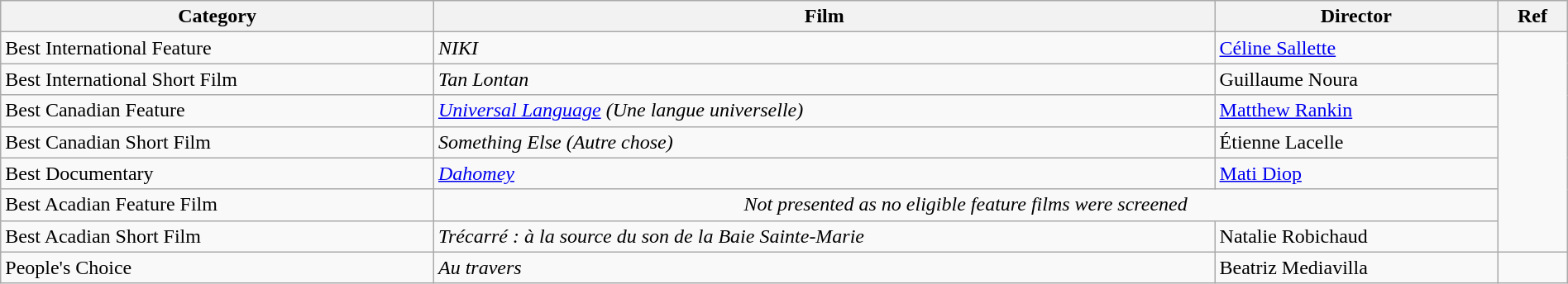<table class="wikitable sortable"  width=100%>
<tr>
<th>Category</th>
<th>Film</th>
<th>Director</th>
<th>Ref</th>
</tr>
<tr>
<td>Best International Feature</td>
<td><em>NIKI</em></td>
<td><a href='#'>Céline Sallette</a></td>
<td rowspan=7></td>
</tr>
<tr>
<td>Best International Short Film</td>
<td><em>Tan Lontan</em></td>
<td>Guillaume Noura</td>
</tr>
<tr>
<td>Best Canadian Feature</td>
<td><em><a href='#'>Universal Language</a> (Une langue universelle)</em></td>
<td><a href='#'>Matthew Rankin</a></td>
</tr>
<tr>
<td>Best Canadian Short Film</td>
<td><em>Something Else (Autre chose)</em></td>
<td>Étienne Lacelle</td>
</tr>
<tr>
<td>Best Documentary</td>
<td><em><a href='#'>Dahomey</a></em></td>
<td><a href='#'>Mati Diop</a></td>
</tr>
<tr>
<td>Best Acadian Feature Film</td>
<td colspan=2 align=center><em>Not presented as no eligible feature films were screened</em></td>
</tr>
<tr>
<td>Best Acadian Short Film</td>
<td><em>Trécarré : à la source du son de la Baie Sainte-Marie</em></td>
<td>Natalie Robichaud</td>
</tr>
<tr>
<td>People's Choice</td>
<td><em>Au travers</em></td>
<td>Beatriz Mediavilla</td>
<td></td>
</tr>
</table>
